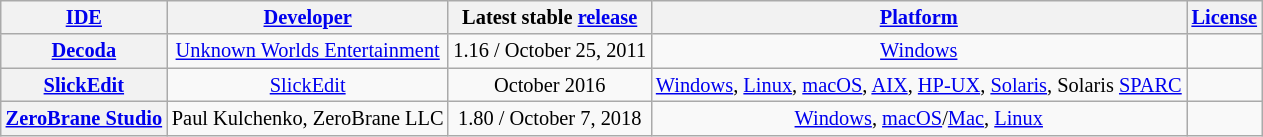<table class="wikitable sortable sort-under" style="font-size: 85%; text-align: center; width: auto;">
<tr>
<th><a href='#'>IDE</a></th>
<th><a href='#'>Developer</a></th>
<th>Latest stable <a href='#'>release</a></th>
<th><a href='#'>Platform</a></th>
<th><a href='#'>License</a></th>
</tr>
<tr>
<th><a href='#'>Decoda</a></th>
<td><a href='#'>Unknown Worlds Entertainment</a></td>
<td>1.16 / October 25, 2011</td>
<td><a href='#'>Windows</a></td>
<td></td>
</tr>
<tr>
<th><a href='#'>SlickEdit</a></th>
<td><a href='#'>SlickEdit</a></td>
<td>October 2016</td>
<td><a href='#'>Windows</a>, <a href='#'>Linux</a>, <a href='#'>macOS</a>, <a href='#'>AIX</a>, <a href='#'>HP-UX</a>, <a href='#'>Solaris</a>, Solaris <a href='#'>SPARC</a></td>
<td></td>
</tr>
<tr>
<th><a href='#'>ZeroBrane Studio</a></th>
<td>Paul Kulchenko, ZeroBrane LLC</td>
<td>1.80 / October 7, 2018</td>
<td><a href='#'>Windows</a>, <a href='#'>macOS</a>/<a href='#'>Mac</a>, <a href='#'>Linux</a></td>
<td></td>
</tr>
</table>
